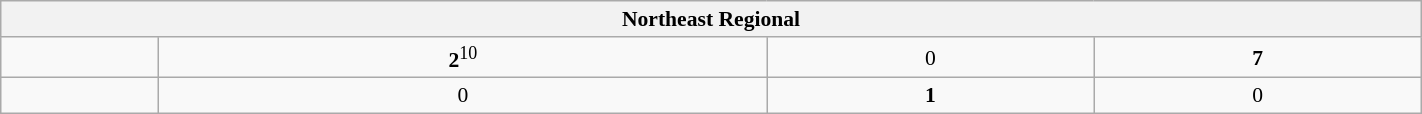<table class="wikitable" style="font-size:90%; width: 75%; text-align: center">
<tr>
<th colspan=5>Northeast Regional</th>
</tr>
<tr>
<td><strong></strong></td>
<td><strong>2</strong><sup>10</sup></td>
<td>0</td>
<td><strong>7</strong></td>
</tr>
<tr>
<td></td>
<td>0</td>
<td><strong>1</strong></td>
<td>0</td>
</tr>
</table>
